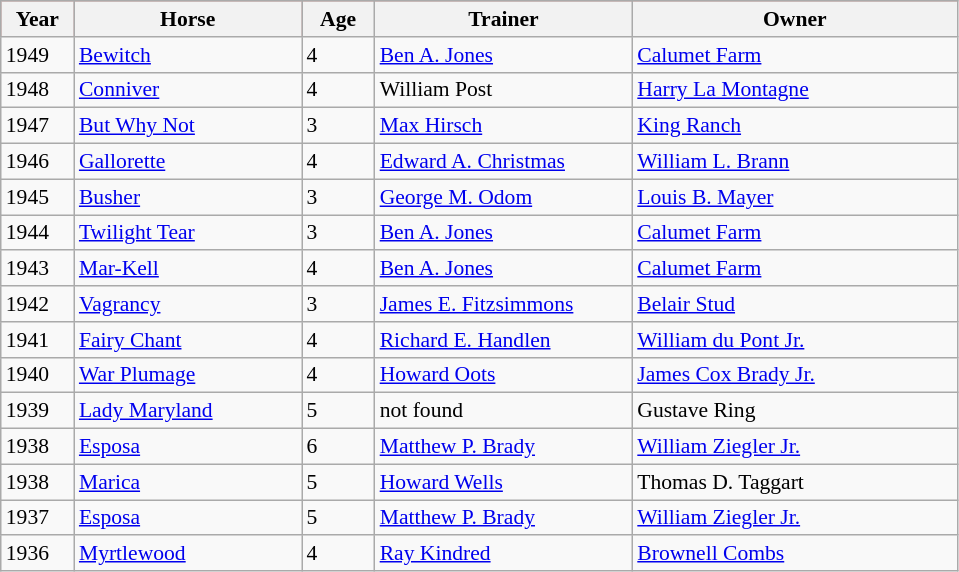<table class = "wikitable sortable" | border="1" cellpadding="0" style="border-collapse: collapse; font-size:90%">
<tr style="background:#b94e48; text-align:center;">
<th style="width:42px;"><strong>Year</strong><br></th>
<th style="width:145px;"><strong>Horse</strong><br></th>
<th style="width:42px;"><strong>Age</strong></th>
<th style="width:165px;"><strong>Trainer</strong><br></th>
<th style="width:210px;"><strong>Owner</strong><br></th>
</tr>
<tr>
<td>1949</td>
<td><a href='#'>Bewitch</a></td>
<td>4</td>
<td><a href='#'>Ben A. Jones</a></td>
<td><a href='#'>Calumet Farm</a></td>
</tr>
<tr>
<td>1948</td>
<td><a href='#'>Conniver</a></td>
<td>4</td>
<td>William Post</td>
<td><a href='#'>Harry La Montagne</a></td>
</tr>
<tr>
<td>1947</td>
<td><a href='#'>But Why Not</a></td>
<td>3</td>
<td><a href='#'>Max Hirsch</a></td>
<td><a href='#'>King Ranch</a></td>
</tr>
<tr>
<td>1946</td>
<td><a href='#'>Gallorette</a></td>
<td>4</td>
<td><a href='#'>Edward A. Christmas</a></td>
<td><a href='#'>William L. Brann</a></td>
</tr>
<tr>
<td>1945</td>
<td><a href='#'>Busher</a></td>
<td>3</td>
<td><a href='#'>George M. Odom</a></td>
<td><a href='#'>Louis B. Mayer</a></td>
</tr>
<tr>
<td>1944</td>
<td><a href='#'>Twilight Tear</a></td>
<td>3</td>
<td><a href='#'>Ben A. Jones</a></td>
<td><a href='#'>Calumet Farm</a></td>
</tr>
<tr>
<td>1943</td>
<td><a href='#'>Mar-Kell</a></td>
<td>4</td>
<td><a href='#'>Ben A. Jones</a></td>
<td><a href='#'>Calumet Farm</a></td>
</tr>
<tr>
<td>1942</td>
<td><a href='#'>Vagrancy</a></td>
<td>3</td>
<td><a href='#'>James E. Fitzsimmons</a></td>
<td><a href='#'>Belair Stud</a></td>
</tr>
<tr>
<td>1941</td>
<td><a href='#'>Fairy Chant</a></td>
<td>4</td>
<td><a href='#'>Richard E. Handlen</a></td>
<td><a href='#'>William du Pont Jr.</a></td>
</tr>
<tr>
<td>1940</td>
<td><a href='#'>War Plumage</a></td>
<td>4</td>
<td><a href='#'>Howard Oots</a></td>
<td><a href='#'>James Cox Brady Jr.</a></td>
</tr>
<tr>
<td>1939</td>
<td><a href='#'>Lady Maryland</a></td>
<td>5</td>
<td>not found</td>
<td>Gustave Ring</td>
</tr>
<tr>
<td>1938</td>
<td><a href='#'>Esposa</a></td>
<td>6</td>
<td><a href='#'>Matthew P. Brady</a></td>
<td><a href='#'>William Ziegler Jr.</a></td>
</tr>
<tr>
<td>1938</td>
<td><a href='#'>Marica</a></td>
<td>5</td>
<td><a href='#'>Howard Wells</a></td>
<td>Thomas D. Taggart</td>
</tr>
<tr>
<td>1937</td>
<td><a href='#'>Esposa</a></td>
<td>5</td>
<td><a href='#'>Matthew P. Brady</a></td>
<td><a href='#'>William Ziegler Jr.</a></td>
</tr>
<tr>
<td>1936</td>
<td><a href='#'>Myrtlewood</a></td>
<td>4</td>
<td><a href='#'>Ray Kindred</a></td>
<td><a href='#'>Brownell Combs</a></td>
</tr>
</table>
